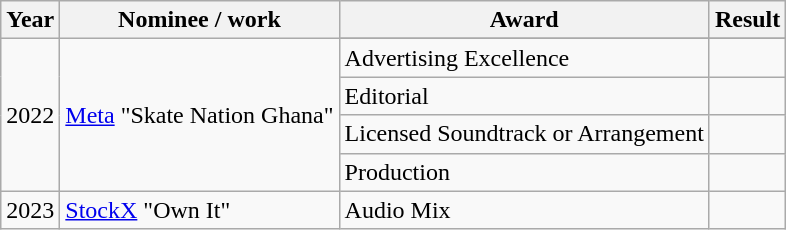<table class="wikitable plainrowheaders">
<tr>
<th scope="col">Year</th>
<th scope="col">Nominee / work</th>
<th scope="col">Award</th>
<th scope="col">Result</th>
</tr>
<tr>
<td rowspan=5>2022</td>
<td rowspan=5><a href='#'>Meta</a> "Skate Nation Ghana"</td>
</tr>
<tr>
<td>Advertising Excellence</td>
<td></td>
</tr>
<tr>
<td>Editorial</td>
<td></td>
</tr>
<tr>
<td>Licensed Soundtrack or Arrangement</td>
<td></td>
</tr>
<tr>
<td>Production</td>
<td></td>
</tr>
<tr>
<td rowspan=1>2023</td>
<td><a href='#'>StockX</a> "Own It"</td>
<td>Audio Mix</td>
<td></td>
</tr>
</table>
